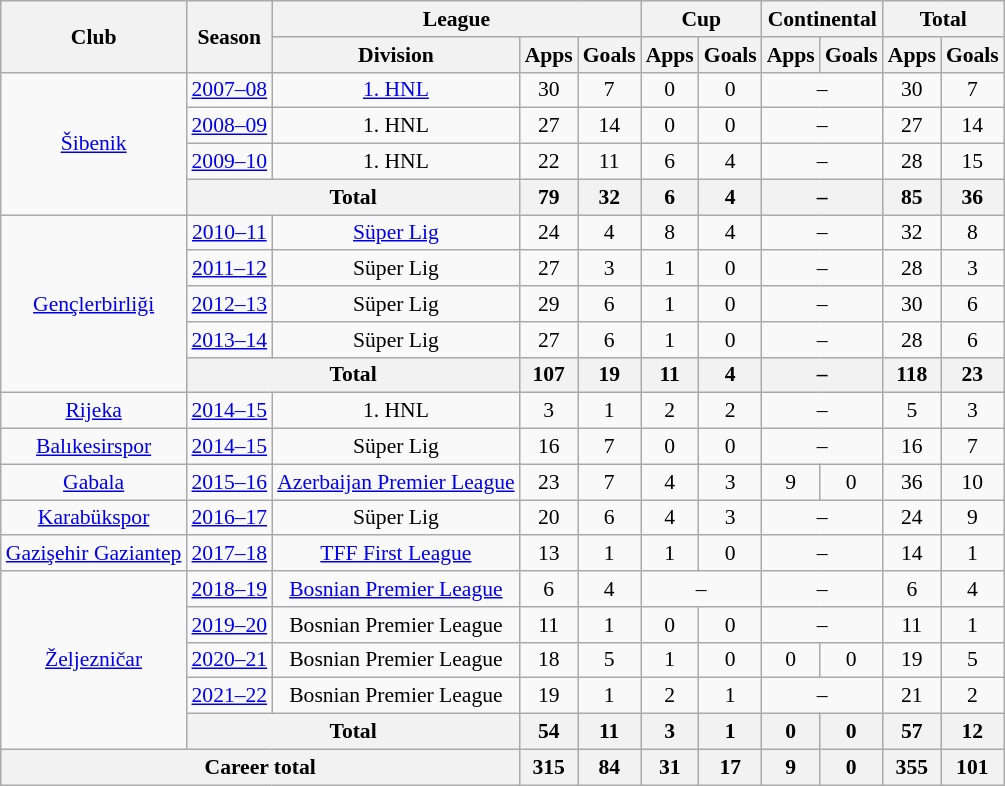<table class="wikitable" style="text-align: center;font-size:90%">
<tr>
<th rowspan=2>Club</th>
<th rowspan=2>Season</th>
<th colspan=3>League</th>
<th colspan=2>Cup</th>
<th colspan=2>Continental</th>
<th colspan=2>Total</th>
</tr>
<tr>
<th>Division</th>
<th>Apps</th>
<th>Goals</th>
<th>Apps</th>
<th>Goals</th>
<th>Apps</th>
<th>Goals</th>
<th>Apps</th>
<th>Goals</th>
</tr>
<tr>
<td rowspan=4><a href='#'>Šibenik</a></td>
<td><a href='#'>2007–08</a></td>
<td><a href='#'>1. HNL</a></td>
<td>30</td>
<td>7</td>
<td>0</td>
<td>0</td>
<td colspan=2>–</td>
<td>30</td>
<td>7</td>
</tr>
<tr>
<td><a href='#'>2008–09</a></td>
<td>1. HNL</td>
<td>27</td>
<td>14</td>
<td>0</td>
<td>0</td>
<td colspan=2>–</td>
<td>27</td>
<td>14</td>
</tr>
<tr>
<td><a href='#'>2009–10</a></td>
<td>1. HNL</td>
<td>22</td>
<td>11</td>
<td>6</td>
<td>4</td>
<td colspan=2>–</td>
<td>28</td>
<td>15</td>
</tr>
<tr>
<th colspan=2>Total</th>
<th>79</th>
<th>32</th>
<th>6</th>
<th>4</th>
<th colspan=2>–</th>
<th>85</th>
<th>36</th>
</tr>
<tr>
<td rowspan=5><a href='#'>Gençlerbirliği</a></td>
<td><a href='#'>2010–11</a></td>
<td><a href='#'>Süper Lig</a></td>
<td>24</td>
<td>4</td>
<td>8</td>
<td>4</td>
<td colspan=2>–</td>
<td>32</td>
<td>8</td>
</tr>
<tr>
<td><a href='#'>2011–12</a></td>
<td>Süper Lig</td>
<td>27</td>
<td>3</td>
<td>1</td>
<td>0</td>
<td colspan=2>–</td>
<td>28</td>
<td>3</td>
</tr>
<tr>
<td><a href='#'>2012–13</a></td>
<td>Süper Lig</td>
<td>29</td>
<td>6</td>
<td>1</td>
<td>0</td>
<td colspan=2>–</td>
<td>30</td>
<td>6</td>
</tr>
<tr>
<td><a href='#'>2013–14</a></td>
<td>Süper Lig</td>
<td>27</td>
<td>6</td>
<td>1</td>
<td>0</td>
<td colspan=2>–</td>
<td>28</td>
<td>6</td>
</tr>
<tr>
<th colspan=2>Total</th>
<th>107</th>
<th>19</th>
<th>11</th>
<th>4</th>
<th colspan=2>–</th>
<th>118</th>
<th>23</th>
</tr>
<tr>
<td><a href='#'>Rijeka</a></td>
<td><a href='#'>2014–15</a></td>
<td>1. HNL</td>
<td>3</td>
<td>1</td>
<td>2</td>
<td>2</td>
<td colspan=2>–</td>
<td>5</td>
<td>3</td>
</tr>
<tr>
<td><a href='#'>Balıkesirspor</a></td>
<td><a href='#'>2014–15</a></td>
<td>Süper Lig</td>
<td>16</td>
<td>7</td>
<td>0</td>
<td>0</td>
<td colspan=2>–</td>
<td>16</td>
<td>7</td>
</tr>
<tr>
<td><a href='#'>Gabala</a></td>
<td><a href='#'>2015–16</a></td>
<td><a href='#'>Azerbaijan Premier League</a></td>
<td>23</td>
<td>7</td>
<td>4</td>
<td>3</td>
<td>9</td>
<td>0</td>
<td>36</td>
<td>10</td>
</tr>
<tr>
<td><a href='#'>Karabükspor</a></td>
<td><a href='#'>2016–17</a></td>
<td>Süper Lig</td>
<td>20</td>
<td>6</td>
<td>4</td>
<td>3</td>
<td colspan=2>–</td>
<td>24</td>
<td>9</td>
</tr>
<tr>
<td><a href='#'>Gazişehir Gaziantep</a></td>
<td><a href='#'>2017–18</a></td>
<td><a href='#'>TFF First League</a></td>
<td>13</td>
<td>1</td>
<td>1</td>
<td>0</td>
<td colspan=2>–</td>
<td>14</td>
<td>1</td>
</tr>
<tr>
<td rowspan=5><a href='#'>Željezničar</a></td>
<td><a href='#'>2018–19</a></td>
<td><a href='#'>Bosnian Premier League</a></td>
<td>6</td>
<td>4</td>
<td colspan=2>–</td>
<td colspan=2>–</td>
<td>6</td>
<td>4</td>
</tr>
<tr>
<td><a href='#'>2019–20</a></td>
<td>Bosnian Premier League</td>
<td>11</td>
<td>1</td>
<td>0</td>
<td>0</td>
<td colspan=2>–</td>
<td>11</td>
<td>1</td>
</tr>
<tr>
<td><a href='#'>2020–21</a></td>
<td>Bosnian Premier League</td>
<td>18</td>
<td>5</td>
<td>1</td>
<td>0</td>
<td>0</td>
<td>0</td>
<td>19</td>
<td>5</td>
</tr>
<tr>
<td><a href='#'>2021–22</a></td>
<td>Bosnian Premier League</td>
<td>19</td>
<td>1</td>
<td>2</td>
<td>1</td>
<td colspan=2>–</td>
<td>21</td>
<td>2</td>
</tr>
<tr>
<th colspan=2>Total</th>
<th>54</th>
<th>11</th>
<th>3</th>
<th>1</th>
<th>0</th>
<th>0</th>
<th>57</th>
<th>12</th>
</tr>
<tr>
<th colspan=3>Career total</th>
<th>315</th>
<th>84</th>
<th>31</th>
<th>17</th>
<th>9</th>
<th>0</th>
<th>355</th>
<th>101</th>
</tr>
</table>
